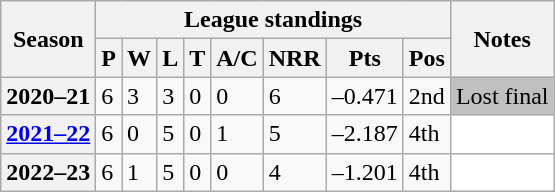<table class="wikitable sortable">
<tr>
<th scope="col" rowspan="2">Season</th>
<th scope="col" colspan="8">League standings</th>
<th scope="col" rowspan="2">Notes</th>
</tr>
<tr>
<th scope="col">P</th>
<th scope="col">W</th>
<th scope="col">L</th>
<th scope="col">T</th>
<th scope="col">A/C</th>
<th scope="col">NRR</th>
<th scope="col">Pts</th>
<th scope="col">Pos</th>
</tr>
<tr>
<th scope="row">2020–21</th>
<td>6</td>
<td>3</td>
<td>3</td>
<td>0</td>
<td>0</td>
<td>6</td>
<td>–0.471</td>
<td>2nd</td>
<td style="background: silver;">Lost final</td>
</tr>
<tr>
<th scope="row"><a href='#'>2021–22</a></th>
<td>6</td>
<td>0</td>
<td>5</td>
<td>0</td>
<td>1</td>
<td>5</td>
<td>–2.187</td>
<td>4th</td>
<td style="background: white;"></td>
</tr>
<tr>
<th scope="row">2022–23</th>
<td>6</td>
<td>1</td>
<td>5</td>
<td>0</td>
<td>0</td>
<td>4</td>
<td>–1.201</td>
<td>4th</td>
<td style="background: white;"></td>
</tr>
</table>
